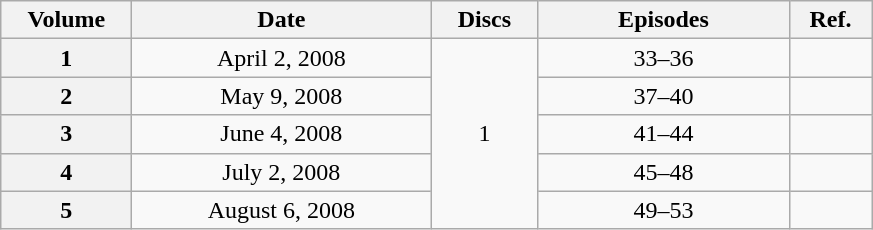<table class="wikitable" style="text-align:center;">
<tr>
<th scope="col" style="width:5em;">Volume</th>
<th scope="col" style="width:12em;">Date</th>
<th scope="col" style="width:4em;">Discs</th>
<th scope="col" style="width:10em;">Episodes</th>
<th scope="col" style="width:3em;">Ref.</th>
</tr>
<tr>
<th scope="row">1</th>
<td>April 2, 2008</td>
<td rowspan="5">1</td>
<td>33–36</td>
<td></td>
</tr>
<tr>
<th scope="row">2</th>
<td>May 9, 2008</td>
<td>37–40</td>
<td></td>
</tr>
<tr>
<th scope="row">3</th>
<td>June 4, 2008</td>
<td>41–44</td>
<td></td>
</tr>
<tr>
<th scope="row">4</th>
<td>July 2, 2008</td>
<td>45–48</td>
<td></td>
</tr>
<tr>
<th scope="row">5</th>
<td>August 6, 2008</td>
<td>49–53</td>
<td></td>
</tr>
</table>
